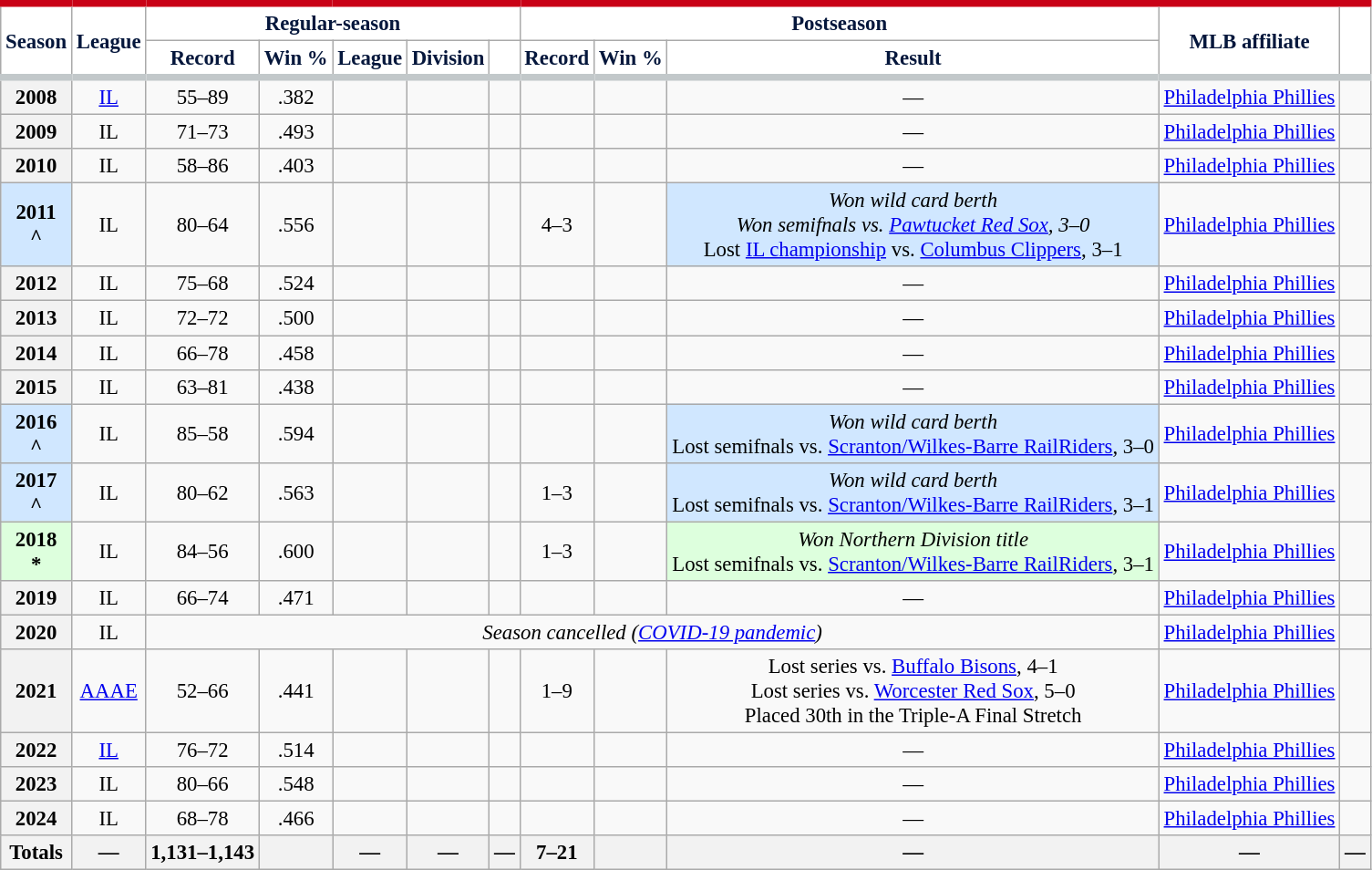<table class="wikitable sortable plainrowheaders" style="font-size: 95%; text-align:center;">
<tr>
<th rowspan="2" scope="col" style="background-color:#ffffff; border-top:#C90116 5px solid; border-bottom:#c2c8ca 5px solid; color:#05173c">Season</th>
<th rowspan="2" scope="col" style="background-color:#ffffff; border-top:#C90116 5px solid; border-bottom:#c2c8ca 5px solid; color:#05173c">League</th>
<th colspan="5" scope="col" style="background-color:#ffffff; border-top:#C90116 5px solid; color:#05173c">Regular-season</th>
<th colspan="3" scope="col" style="background-color:#ffffff; border-top:#C90116 5px solid; color:#05173c">Postseason</th>
<th rowspan="2" scope="col" style="background-color:#ffffff; border-top:#C90116 5px solid; border-bottom:#c2c8ca 5px solid; color:#05173c">MLB affiliate</th>
<th class="unsortable" rowspan="2" scope="col" style="background-color:#ffffff; border-top:#C90116 5px solid; border-bottom:#c2c8ca 5px solid; color:#05173c"></th>
</tr>
<tr>
<th scope="col" style="background-color:#ffffff; border-bottom:#c2c8ca 5px solid; color:#05173c">Record</th>
<th scope="col" style="background-color:#ffffff; border-bottom:#c2c8ca 5px solid; color:#05173c">Win %</th>
<th scope="col" style="background-color:#ffffff; border-bottom:#c2c8ca 5px solid; color:#05173c">League</th>
<th scope="col" style="background-color:#ffffff; border-bottom:#c2c8ca 5px solid; color:#05173c">Division</th>
<th scope="col" style="background-color:#ffffff; border-bottom:#c2c8ca 5px solid; color:#05173c"></th>
<th scope="col" style="background-color:#ffffff; border-bottom:#c2c8ca 5px solid; color:#05173c">Record</th>
<th scope="col" style="background-color:#ffffff; border-bottom:#c2c8ca 5px solid; color:#05173c">Win %</th>
<th class="unsortable" scope="col" style="background-color:#ffffff; border-bottom:#c2c8ca 5px solid; color:#05173c">Result</th>
</tr>
<tr>
<th scope="row" style="text-align:center">2008</th>
<td><a href='#'>IL</a></td>
<td>55–89</td>
<td>.382</td>
<td></td>
<td></td>
<td></td>
<td></td>
<td></td>
<td>—</td>
<td><a href='#'>Philadelphia Phillies</a></td>
<td></td>
</tr>
<tr>
<th scope="row" style="text-align:center">2009</th>
<td>IL</td>
<td>71–73</td>
<td>.493</td>
<td></td>
<td></td>
<td></td>
<td></td>
<td></td>
<td>—</td>
<td><a href='#'>Philadelphia Phillies</a></td>
<td></td>
</tr>
<tr>
<th scope="row" style="text-align:center">2010</th>
<td>IL</td>
<td>58–86</td>
<td>.403</td>
<td></td>
<td></td>
<td></td>
<td></td>
<td></td>
<td>—</td>
<td><a href='#'>Philadelphia Phillies</a></td>
<td></td>
</tr>
<tr>
<th scope="row" style="text-align:center; background:#D0E7FF">2011<br>^</th>
<td>IL</td>
<td>80–64</td>
<td>.556</td>
<td></td>
<td></td>
<td></td>
<td>4–3</td>
<td></td>
<td bgcolor="#D0E7FF"><em>Won wild card berth</em><br><em>Won semifnals vs. <a href='#'>Pawtucket Red Sox</a>, 3–0</em><br>Lost <a href='#'>IL championship</a> vs. <a href='#'>Columbus Clippers</a>, 3–1</td>
<td><a href='#'>Philadelphia Phillies</a></td>
<td></td>
</tr>
<tr>
<th scope="row" style="text-align:center">2012</th>
<td>IL</td>
<td>75–68</td>
<td>.524</td>
<td></td>
<td></td>
<td></td>
<td></td>
<td></td>
<td>—</td>
<td><a href='#'>Philadelphia Phillies</a></td>
<td></td>
</tr>
<tr>
<th scope="row" style="text-align:center">2013</th>
<td>IL</td>
<td>72–72</td>
<td>.500</td>
<td></td>
<td></td>
<td></td>
<td></td>
<td></td>
<td>—</td>
<td><a href='#'>Philadelphia Phillies</a></td>
<td></td>
</tr>
<tr>
<th scope="row" style="text-align:center">2014</th>
<td>IL</td>
<td>66–78</td>
<td>.458</td>
<td></td>
<td></td>
<td></td>
<td></td>
<td></td>
<td>—</td>
<td><a href='#'>Philadelphia Phillies</a></td>
<td></td>
</tr>
<tr>
<th scope="row" style="text-align:center">2015</th>
<td>IL</td>
<td>63–81</td>
<td>.438</td>
<td></td>
<td></td>
<td></td>
<td></td>
<td></td>
<td>—</td>
<td><a href='#'>Philadelphia Phillies</a></td>
<td></td>
</tr>
<tr>
<th scope="row" style="text-align:center; background:#D0E7FF">2016<br>^</th>
<td>IL</td>
<td>85–58</td>
<td>.594</td>
<td></td>
<td></td>
<td></td>
<td></td>
<td></td>
<td bgcolor="#D0E7FF"><em>Won wild card berth</em><br>Lost semifnals vs. <a href='#'>Scranton/Wilkes-Barre RailRiders</a>, 3–0</td>
<td><a href='#'>Philadelphia Phillies</a></td>
<td></td>
</tr>
<tr>
<th scope="row" style="text-align:center; background:#D0E7FF">2017<br>^</th>
<td>IL</td>
<td>80–62</td>
<td>.563</td>
<td></td>
<td></td>
<td></td>
<td>1–3</td>
<td></td>
<td bgcolor="#D0E7FF"><em>Won wild card berth</em><br>Lost semifnals vs. <a href='#'>Scranton/Wilkes-Barre RailRiders</a>, 3–1</td>
<td><a href='#'>Philadelphia Phillies</a></td>
<td></td>
</tr>
<tr>
<th scope="row" style="text-align:center; background:#DDFFDD">2018<br>*</th>
<td>IL</td>
<td>84–56</td>
<td>.600</td>
<td></td>
<td></td>
<td></td>
<td>1–3</td>
<td></td>
<td bgcolor="#DDFFDD"><em>Won Northern Division title</em><br>Lost semifnals vs. <a href='#'>Scranton/Wilkes-Barre RailRiders</a>, 3–1</td>
<td><a href='#'>Philadelphia Phillies</a></td>
<td></td>
</tr>
<tr>
<th scope="row" style="text-align:center">2019</th>
<td>IL</td>
<td>66–74</td>
<td>.471</td>
<td></td>
<td></td>
<td></td>
<td></td>
<td></td>
<td>—</td>
<td><a href='#'>Philadelphia Phillies</a></td>
<td></td>
</tr>
<tr>
<th scope="row" style="text-align:center">2020</th>
<td>IL</td>
<td colspan="8"><em>Season cancelled (<a href='#'>COVID-19 pandemic</a>)</em></td>
<td><a href='#'>Philadelphia Phillies</a></td>
<td></td>
</tr>
<tr>
<th scope="row" style="text-align:center">2021</th>
<td><a href='#'>AAAE</a></td>
<td>52–66</td>
<td>.441</td>
<td></td>
<td></td>
<td></td>
<td>1–9</td>
<td></td>
<td>Lost series vs. <a href='#'>Buffalo Bisons</a>, 4–1<br>Lost series vs. <a href='#'>Worcester Red Sox</a>, 5–0<br>Placed 30th in the Triple-A Final Stretch</td>
<td><a href='#'>Philadelphia Phillies</a></td>
<td></td>
</tr>
<tr>
<th scope="row" style="text-align:center">2022</th>
<td><a href='#'>IL</a></td>
<td>76–72</td>
<td>.514</td>
<td></td>
<td></td>
<td></td>
<td></td>
<td></td>
<td>—</td>
<td><a href='#'>Philadelphia Phillies</a></td>
<td></td>
</tr>
<tr>
<th scope="row" style="text-align:center">2023</th>
<td>IL</td>
<td>80–66</td>
<td>.548</td>
<td></td>
<td></td>
<td></td>
<td></td>
<td></td>
<td>—</td>
<td><a href='#'>Philadelphia Phillies</a></td>
<td></td>
</tr>
<tr>
<th scope="row" style="text-align:center">2024</th>
<td>IL</td>
<td>68–78</td>
<td>.466</td>
<td></td>
<td></td>
<td></td>
<td></td>
<td></td>
<td>—</td>
<td><a href='#'>Philadelphia Phillies</a></td>
<td></td>
</tr>
<tr class="sortbottom">
<th scope="row" style="text-align:center"><strong>Totals</strong></th>
<th>—</th>
<th>1,131–1,143</th>
<th></th>
<th>—</th>
<th>—</th>
<th>—</th>
<th>7–21</th>
<th></th>
<th>—</th>
<th>—</th>
<th>—</th>
</tr>
</table>
